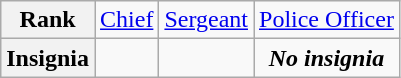<table class="wikitable">
<tr style="text-align:center;">
<th>Rank</th>
<td><a href='#'>Chief</a></td>
<td><a href='#'>Sergeant</a></td>
<td><a href='#'>Police Officer</a></td>
</tr>
<tr style="text-align:center;">
<th>Insignia</th>
<td></td>
<td></td>
<td><strong><em>No insignia</em></strong></td>
</tr>
</table>
